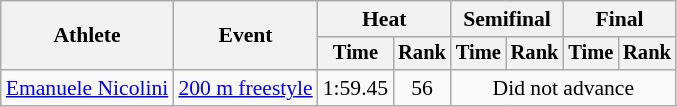<table class=wikitable style="font-size:90%">
<tr>
<th rowspan="2">Athlete</th>
<th rowspan="2">Event</th>
<th colspan="2">Heat</th>
<th colspan="2">Semifinal</th>
<th colspan="2">Final</th>
</tr>
<tr style="font-size:95%">
<th>Time</th>
<th>Rank</th>
<th>Time</th>
<th>Rank</th>
<th>Time</th>
<th>Rank</th>
</tr>
<tr align=center>
<td align=left><a href='#'>Emanuele Nicolini</a></td>
<td align=left><a href='#'>200 m freestyle</a></td>
<td>1:59.45</td>
<td>56</td>
<td colspan=4>Did not advance</td>
</tr>
</table>
